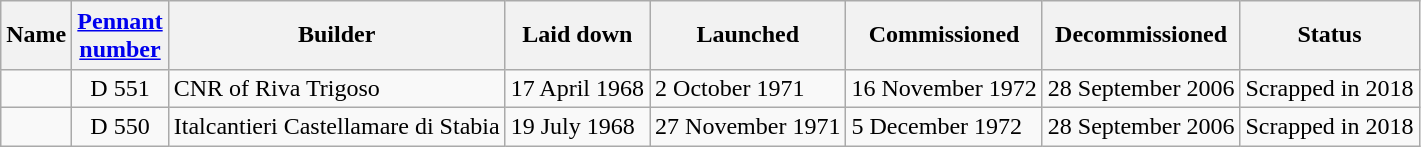<table class="wikitable">
<tr>
<th>Name</th>
<th style="line-height:1.2em;"><a href='#'>Pennant<br>number</a></th>
<th>Builder</th>
<th>Laid down</th>
<th>Launched</th>
<th>Commissioned</th>
<th>Decommissioned</th>
<th>Status</th>
</tr>
<tr>
<td></td>
<td style="text-align:center;">D 551</td>
<td>CNR of Riva Trigoso</td>
<td>17 April 1968</td>
<td>2 October 1971</td>
<td>16 November 1972</td>
<td>28 September 2006</td>
<td>Scrapped in 2018</td>
</tr>
<tr>
<td></td>
<td style="text-align:center;">D 550</td>
<td>Italcantieri Castellamare di Stabia</td>
<td>19 July 1968</td>
<td>27 November 1971</td>
<td>5 December 1972</td>
<td>28 September 2006</td>
<td>Scrapped in 2018</td>
</tr>
</table>
